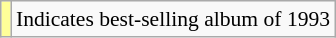<table class="wikitable" style="font-size:90%;">
<tr>
<td style="background-color:#FFFF99"></td>
<td>Indicates best-selling album of 1993</td>
</tr>
</table>
